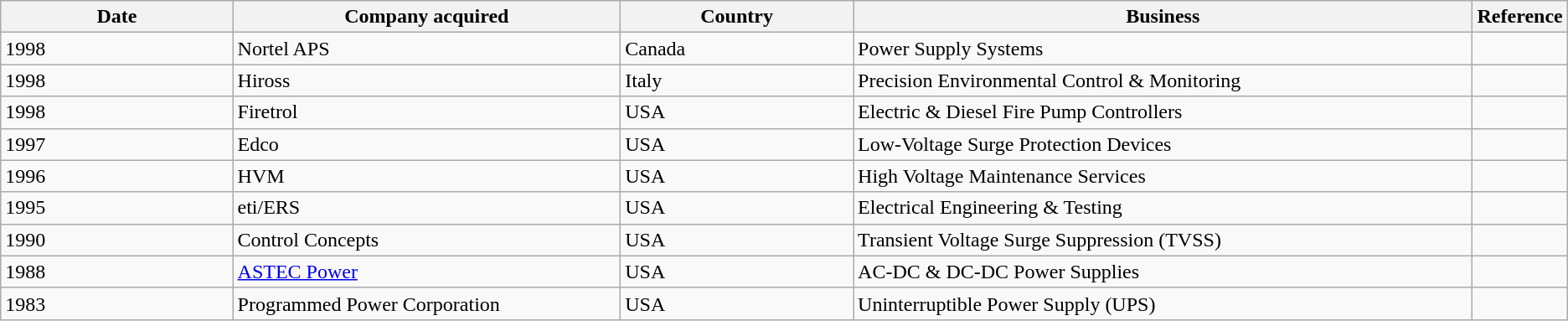<table class="wikitable mw-collapsible mw-collapsed">
<tr>
<th data-sort-type="usLongDate" width="15%">Date</th>
<th width="25%">Company acquired</th>
<th width="15%">Country</th>
<th width="40%">Business</th>
<th width="5%">Reference</th>
</tr>
<tr>
<td>1998</td>
<td>Nortel APS</td>
<td> Canada</td>
<td>Power Supply Systems</td>
<td></td>
</tr>
<tr>
<td>1998</td>
<td>Hiross</td>
<td> Italy</td>
<td>Precision Environmental Control & Monitoring</td>
<td></td>
</tr>
<tr>
<td>1998</td>
<td>Firetrol</td>
<td> USA</td>
<td>Electric & Diesel Fire Pump Controllers</td>
<td></td>
</tr>
<tr>
<td>1997</td>
<td>Edco</td>
<td> USA</td>
<td>Low-Voltage Surge Protection Devices</td>
<td></td>
</tr>
<tr>
<td>1996</td>
<td>HVM</td>
<td> USA</td>
<td>High Voltage Maintenance Services</td>
<td></td>
</tr>
<tr>
<td>1995</td>
<td>eti/ERS</td>
<td> USA</td>
<td>Electrical Engineering & Testing</td>
<td></td>
</tr>
<tr>
<td>1990</td>
<td>Control Concepts</td>
<td> USA</td>
<td>Transient Voltage Surge Suppression (TVSS)</td>
<td></td>
</tr>
<tr>
<td>1988</td>
<td><a href='#'>ASTEC Power</a></td>
<td> USA</td>
<td>AC-DC & DC-DC Power Supplies</td>
<td></td>
</tr>
<tr>
<td>1983</td>
<td>Programmed Power Corporation</td>
<td> USA</td>
<td>Uninterruptible Power Supply (UPS)</td>
<td></td>
</tr>
</table>
